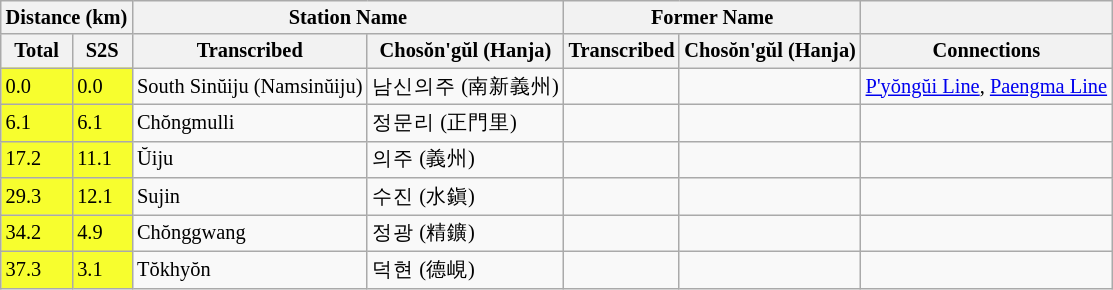<table class="wikitable" style="font-size:85%;">
<tr>
<th colspan="2">Distance (km)</th>
<th colspan="2">Station Name</th>
<th colspan="2">Former Name</th>
<th></th>
</tr>
<tr>
<th>Total</th>
<th>S2S</th>
<th>Transcribed</th>
<th>Chosŏn'gŭl (Hanja)</th>
<th>Transcribed</th>
<th>Chosŏn'gŭl (Hanja)</th>
<th>Connections</th>
</tr>
<tr>
<td bgcolor=#F7FE2E>0.0</td>
<td bgcolor=#F7FE2E>0.0</td>
<td>South Sinŭiju (Namsinŭiju)</td>
<td>남신의주 (南新義州)</td>
<td></td>
<td></td>
<td><a href='#'>P'yŏngŭi Line</a>, <a href='#'>Paengma Line</a></td>
</tr>
<tr>
<td bgcolor=#F7FE2E>6.1</td>
<td bgcolor=#F7FE2E>6.1</td>
<td>Chŏngmulli</td>
<td>정문리 (正門里)</td>
<td></td>
<td></td>
<td></td>
</tr>
<tr>
<td bgcolor=#F7FE2E>17.2</td>
<td bgcolor=#F7FE2E>11.1</td>
<td>Ŭiju</td>
<td>의주 (義州)</td>
<td></td>
<td></td>
<td></td>
</tr>
<tr>
<td bgcolor=#F7FE2E>29.3</td>
<td bgcolor=#F7FE2E>12.1</td>
<td>Sujin</td>
<td>수진 (水鎭)</td>
<td></td>
<td></td>
<td></td>
</tr>
<tr>
<td bgcolor=#F7FE2E>34.2</td>
<td bgcolor=#F7FE2E>4.9</td>
<td>Chŏnggwang</td>
<td>정광 (精鑛)</td>
<td></td>
<td></td>
<td></td>
</tr>
<tr>
<td bgcolor=#F7FE2E>37.3</td>
<td bgcolor=#F7FE2E>3.1</td>
<td>Tŏkhyŏn</td>
<td>덕현 (德峴)</td>
<td></td>
<td></td>
<td></td>
</tr>
</table>
